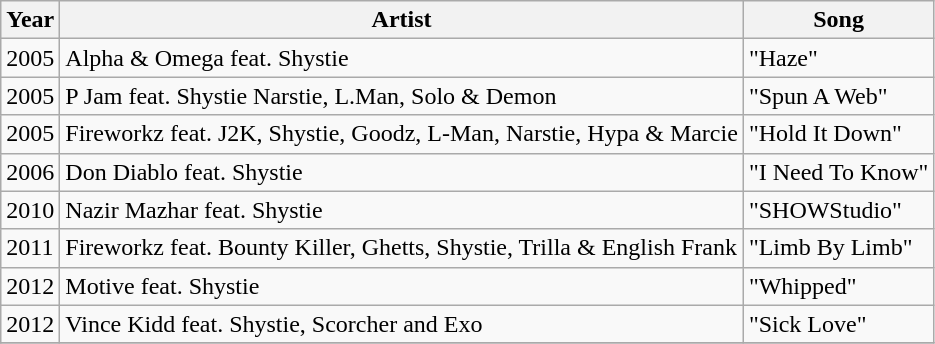<table class="wikitable">
<tr>
<th>Year</th>
<th>Artist</th>
<th>Song</th>
</tr>
<tr>
<td>2005</td>
<td>Alpha & Omega feat. Shystie</td>
<td>"Haze"</td>
</tr>
<tr>
<td>2005</td>
<td>P Jam feat. Shystie Narstie, L.Man, Solo & Demon</td>
<td>"Spun A Web"</td>
</tr>
<tr>
<td>2005</td>
<td>Fireworkz feat. J2K, Shystie, Goodz, L-Man, Narstie, Hypa & Marcie</td>
<td>"Hold It Down"</td>
</tr>
<tr>
<td>2006</td>
<td>Don Diablo feat. Shystie</td>
<td>"I Need To Know"</td>
</tr>
<tr>
<td>2010</td>
<td>Nazir Mazhar feat. Shystie</td>
<td>"SHOWStudio"</td>
</tr>
<tr>
<td>2011</td>
<td>Fireworkz feat. Bounty Killer, Ghetts, Shystie, Trilla & English Frank</td>
<td>"Limb By Limb"</td>
</tr>
<tr>
<td>2012</td>
<td>Motive feat. Shystie</td>
<td>"Whipped"</td>
</tr>
<tr>
<td>2012</td>
<td>Vince Kidd feat. Shystie, Scorcher and Exo</td>
<td>"Sick Love"</td>
</tr>
<tr>
</tr>
</table>
